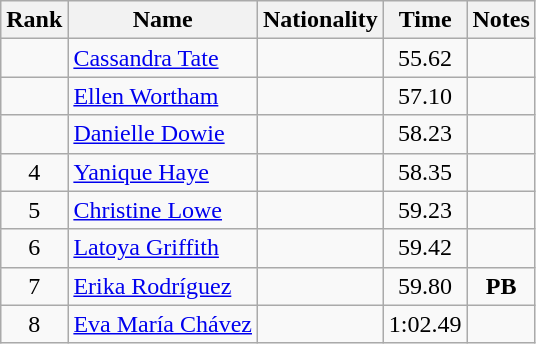<table class="wikitable sortable" style="text-align:center">
<tr>
<th>Rank</th>
<th>Name</th>
<th>Nationality</th>
<th>Time</th>
<th>Notes</th>
</tr>
<tr>
<td></td>
<td align=left><a href='#'>Cassandra Tate</a></td>
<td align=left></td>
<td>55.62</td>
<td></td>
</tr>
<tr>
<td></td>
<td align=left><a href='#'>Ellen Wortham</a></td>
<td align=left></td>
<td>57.10</td>
<td></td>
</tr>
<tr>
<td></td>
<td align=left><a href='#'>Danielle Dowie</a></td>
<td align=left></td>
<td>58.23</td>
<td></td>
</tr>
<tr>
<td>4</td>
<td align=left><a href='#'>Yanique Haye</a></td>
<td align=left></td>
<td>58.35</td>
<td></td>
</tr>
<tr>
<td>5</td>
<td align=left><a href='#'>Christine Lowe</a></td>
<td align=left></td>
<td>59.23</td>
<td></td>
</tr>
<tr>
<td>6</td>
<td align=left><a href='#'>Latoya Griffith</a></td>
<td align=left></td>
<td>59.42</td>
<td></td>
</tr>
<tr>
<td>7</td>
<td align=left><a href='#'>Erika Rodríguez</a></td>
<td align=left></td>
<td>59.80</td>
<td><strong>PB</strong></td>
</tr>
<tr>
<td>8</td>
<td align=left><a href='#'>Eva María Chávez</a></td>
<td align=left></td>
<td>1:02.49</td>
<td></td>
</tr>
</table>
